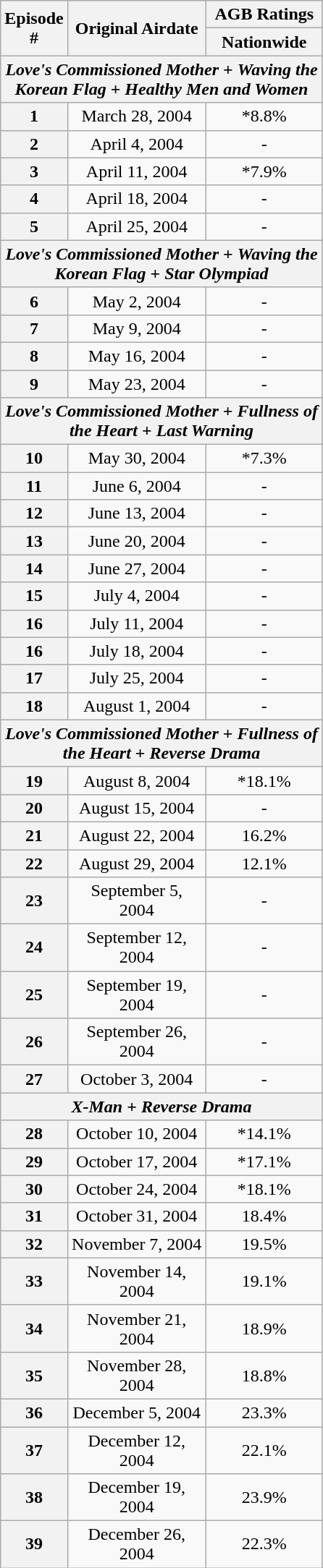<table class=wikitable style="text-align:center">
<tr>
<th rowspan="2" style="width:40px;">Episode #</th>
<th rowspan="2" style="width:120px;">Original Airdate</th>
<th>AGB Ratings</th>
</tr>
<tr>
<th width=100>Nationwide</th>
</tr>
<tr>
<th colspan="3"><em>Love's Commissioned Mother</em> + <em>Waving the Korean Flag</em> + <em>Healthy Men and Women</em></th>
</tr>
<tr>
<th>1</th>
<td>March 28, 2004</td>
<td>*8.8%</td>
</tr>
<tr>
<th>2</th>
<td>April 4, 2004</td>
<td>-</td>
</tr>
<tr>
<th>3</th>
<td>April 11, 2004</td>
<td>*7.9%</td>
</tr>
<tr>
<th>4</th>
<td>April 18, 2004</td>
<td>-</td>
</tr>
<tr>
<th>5</th>
<td>April 25, 2004</td>
<td>-</td>
</tr>
<tr>
<th colspan="3"><em>Love's Commissioned Mother</em> + <em>Waving the Korean Flag</em> + <em>Star Olympiad</em></th>
</tr>
<tr>
<th>6</th>
<td>May 2, 2004</td>
<td>-</td>
</tr>
<tr>
<th>7</th>
<td>May 9, 2004</td>
<td>-</td>
</tr>
<tr>
<th>8</th>
<td>May 16, 2004</td>
<td>-</td>
</tr>
<tr>
<th>9</th>
<td>May 23, 2004</td>
<td>-</td>
</tr>
<tr>
<th colspan="3"><em>Love's Commissioned Mother</em> + <em>Fullness of the Heart</em> + <em>Last Warning</em></th>
</tr>
<tr>
<th>10</th>
<td>May 30, 2004</td>
<td>*7.3%</td>
</tr>
<tr>
<th>11</th>
<td>June 6, 2004</td>
<td>-</td>
</tr>
<tr>
<th>12</th>
<td>June 13, 2004</td>
<td>-</td>
</tr>
<tr>
<th>13</th>
<td>June 20, 2004</td>
<td>-</td>
</tr>
<tr>
<th>14</th>
<td>June 27, 2004</td>
<td>-</td>
</tr>
<tr>
<th>15</th>
<td>July 4, 2004</td>
<td>-</td>
</tr>
<tr>
<th>16</th>
<td>July 11, 2004</td>
<td>-</td>
</tr>
<tr>
<th>16</th>
<td>July 18, 2004</td>
<td>-</td>
</tr>
<tr>
<th>17</th>
<td>July 25, 2004</td>
<td>-</td>
</tr>
<tr>
<th>18</th>
<td>August 1, 2004</td>
<td>-</td>
</tr>
<tr>
<th colspan="3"><em>Love's Commissioned Mother</em> + <em>Fullness of the Heart</em> + <em>Reverse Drama</em></th>
</tr>
<tr>
<th>19</th>
<td>August 8, 2004</td>
<td>*18.1%</td>
</tr>
<tr>
<th>20</th>
<td>August 15, 2004</td>
<td>-</td>
</tr>
<tr>
<th>21</th>
<td>August 22, 2004</td>
<td>16.2%</td>
</tr>
<tr>
<th>22</th>
<td>August 29, 2004</td>
<td>12.1%</td>
</tr>
<tr>
<th>23</th>
<td>September 5, 2004</td>
<td>-</td>
</tr>
<tr>
<th>24</th>
<td>September 12, 2004</td>
<td>-</td>
</tr>
<tr>
<th>25</th>
<td>September 19, 2004</td>
<td>-</td>
</tr>
<tr>
<th>26</th>
<td>September 26, 2004</td>
<td>-</td>
</tr>
<tr>
<th>27</th>
<td>October 3, 2004</td>
<td>-</td>
</tr>
<tr>
<th colspan="4"><em>X-Man</em> + <em>Reverse Drama</em></th>
</tr>
<tr>
<th>28</th>
<td>October 10, 2004</td>
<td>*14.1%</td>
</tr>
<tr>
<th>29</th>
<td>October 17, 2004</td>
<td>*17.1%</td>
</tr>
<tr>
<th>30</th>
<td>October 24, 2004</td>
<td>*18.1%</td>
</tr>
<tr>
<th>31</th>
<td>October 31, 2004</td>
<td>18.4%</td>
</tr>
<tr>
<th>32</th>
<td>November 7, 2004</td>
<td>19.5%</td>
</tr>
<tr>
<th>33</th>
<td>November 14, 2004</td>
<td>19.1%</td>
</tr>
<tr>
<th>34</th>
<td>November 21, 2004</td>
<td>18.9%</td>
</tr>
<tr>
<th>35</th>
<td>November 28, 2004</td>
<td>18.8%</td>
</tr>
<tr>
<th>36</th>
<td>December 5, 2004</td>
<td>23.3%</td>
</tr>
<tr>
<th>37</th>
<td>December 12, 2004</td>
<td>22.1%</td>
</tr>
<tr>
<th>38</th>
<td>December 19, 2004</td>
<td>23.9%</td>
</tr>
<tr>
<th>39</th>
<td>December 26, 2004</td>
<td>22.3%</td>
</tr>
</table>
